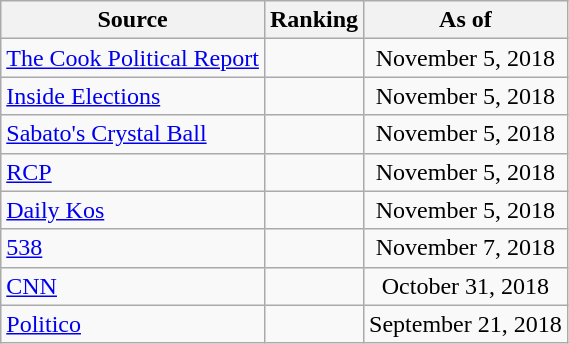<table class="wikitable" style="text-align:center">
<tr>
<th>Source</th>
<th>Ranking</th>
<th>As of</th>
</tr>
<tr>
<td align=left><a href='#'>The Cook Political Report</a></td>
<td></td>
<td>November 5, 2018</td>
</tr>
<tr>
<td align=left><a href='#'>Inside Elections</a></td>
<td></td>
<td>November 5, 2018</td>
</tr>
<tr>
<td align=left><a href='#'>Sabato's Crystal Ball</a></td>
<td></td>
<td>November 5, 2018</td>
</tr>
<tr>
<td align="left"><a href='#'>RCP</a></td>
<td></td>
<td>November 5, 2018</td>
</tr>
<tr>
<td align="left"><a href='#'>Daily Kos</a></td>
<td></td>
<td>November 5, 2018</td>
</tr>
<tr>
<td align="left"><a href='#'>538</a></td>
<td></td>
<td>November 7, 2018</td>
</tr>
<tr>
<td align="left"><a href='#'>CNN</a></td>
<td></td>
<td>October 31, 2018</td>
</tr>
<tr>
<td align="left"><a href='#'>Politico</a></td>
<td></td>
<td>September 21, 2018</td>
</tr>
</table>
